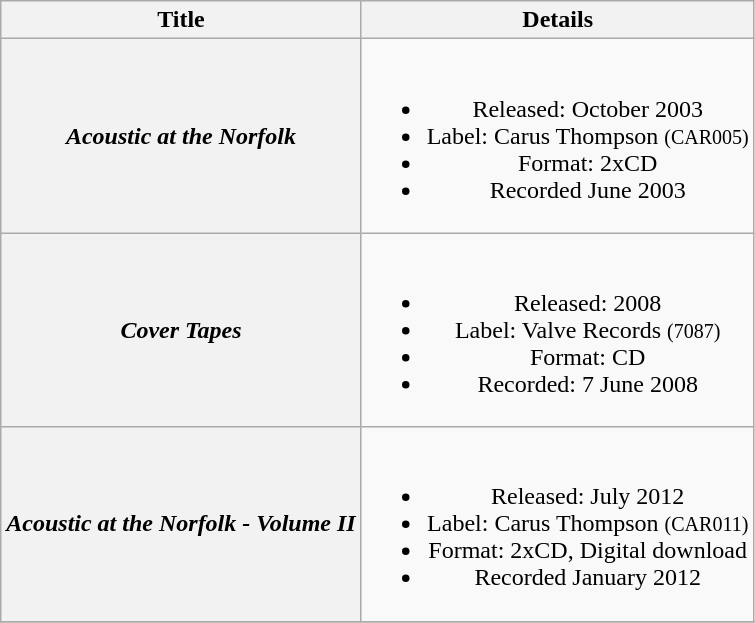<table class="wikitable plainrowheaders" style="text-align:center;" border="1">
<tr>
<th>Title</th>
<th>Details</th>
</tr>
<tr>
<th scope="row"><em>Acoustic at the Norfolk</em></th>
<td><br><ul><li>Released: October 2003</li><li>Label: Carus Thompson <small>(CAR005)</small></li><li>Format: 2xCD</li><li>Recorded June 2003</li></ul></td>
</tr>
<tr>
<th scope="row"><em>Cover Tapes</em></th>
<td><br><ul><li>Released: 2008</li><li>Label: Valve Records <small>(7087)</small></li><li>Format: CD</li><li>Recorded: 7 June 2008</li></ul></td>
</tr>
<tr>
<th scope="row"><em>Acoustic at the Norfolk - Volume II</em></th>
<td><br><ul><li>Released: July 2012</li><li>Label: Carus Thompson <small>(CAR011)</small></li><li>Format: 2xCD, Digital download</li><li>Recorded January 2012</li></ul></td>
</tr>
<tr>
</tr>
</table>
